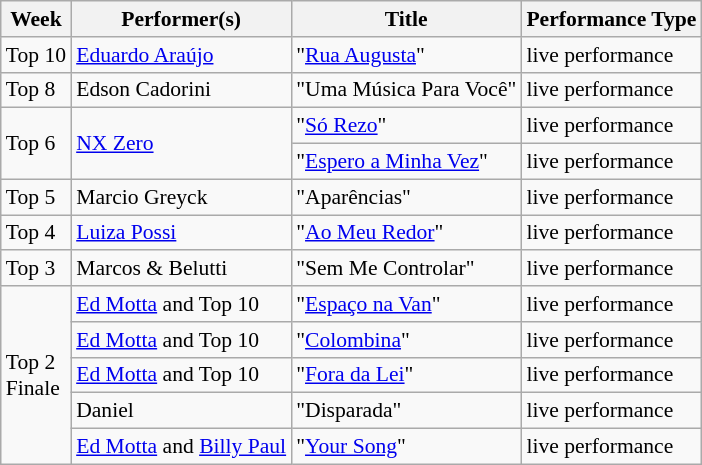<table class="wikitable" style="font-size: 90%;">
<tr>
<th>Week</th>
<th>Performer(s)</th>
<th>Title</th>
<th>Performance Type</th>
</tr>
<tr>
<td>Top 10</td>
<td><a href='#'>Eduardo Araújo</a></td>
<td>"<a href='#'>Rua Augusta</a>"</td>
<td>live performance</td>
</tr>
<tr>
<td>Top 8</td>
<td>Edson Cadorini</td>
<td>"Uma Música Para Você"</td>
<td>live performance</td>
</tr>
<tr>
<td rowspan=2>Top 6</td>
<td rowspan=2><a href='#'>NX Zero</a></td>
<td>"<a href='#'>Só Rezo</a>"</td>
<td>live performance</td>
</tr>
<tr>
<td>"<a href='#'>Espero a Minha Vez</a>"</td>
<td>live performance</td>
</tr>
<tr>
<td>Top 5</td>
<td>Marcio Greyck</td>
<td>"Aparências"</td>
<td>live performance</td>
</tr>
<tr>
<td>Top 4</td>
<td><a href='#'>Luiza Possi</a></td>
<td>"<a href='#'>Ao Meu Redor</a>"</td>
<td>live performance</td>
</tr>
<tr>
<td>Top 3</td>
<td>Marcos & Belutti</td>
<td>"Sem Me Controlar"</td>
<td>live performance</td>
</tr>
<tr>
<td rowspan=5>Top 2<br>Finale</td>
<td><a href='#'>Ed Motta</a> and Top 10</td>
<td>"<a href='#'>Espaço na Van</a>"</td>
<td>live performance</td>
</tr>
<tr>
<td><a href='#'>Ed Motta</a> and Top 10</td>
<td>"<a href='#'>Colombina</a>"</td>
<td>live performance</td>
</tr>
<tr>
<td><a href='#'>Ed Motta</a> and Top 10</td>
<td>"<a href='#'>Fora da Lei</a>"</td>
<td>live performance</td>
</tr>
<tr>
<td>Daniel</td>
<td>"Disparada"</td>
<td>live performance</td>
</tr>
<tr>
<td><a href='#'>Ed Motta</a> and <a href='#'>Billy Paul</a></td>
<td>"<a href='#'>Your Song</a>"</td>
<td>live performance</td>
</tr>
</table>
